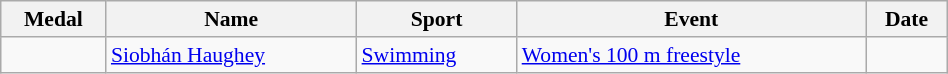<table class="wikitable sortable" style="font-size:90%; width:50%">
<tr>
<th>Medal</th>
<th>Name</th>
<th>Sport</th>
<th>Event</th>
<th>Date</th>
</tr>
<tr>
<td></td>
<td><a href='#'>Siobhán Haughey </a></td>
<td><a href='#'>Swimming</a></td>
<td><a href='#'>Women's 100 m freestyle</a></td>
<td></td>
</tr>
</table>
